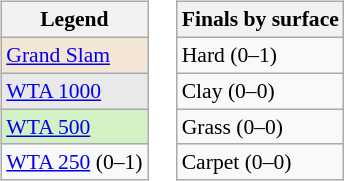<table>
<tr valign=top>
<td><br><table class="wikitable" style="font-size:90%">
<tr>
<th>Legend</th>
</tr>
<tr style="background:#f3e6d7;">
<td><a href='#'>Grand Slam</a></td>
</tr>
<tr style="background:#e9e9e9;">
<td><a href='#'>WTA 1000</a></td>
</tr>
<tr style="background:#d4f1c5;">
<td><a href='#'>WTA 500</a></td>
</tr>
<tr>
<td><a href='#'>WTA 250</a> (0–1)</td>
</tr>
</table>
</td>
<td><br><table class="wikitable" style="font-size:90%">
<tr>
<th>Finals by surface</th>
</tr>
<tr>
<td>Hard (0–1)</td>
</tr>
<tr>
<td>Clay (0–0)</td>
</tr>
<tr>
<td>Grass (0–0)</td>
</tr>
<tr>
<td>Carpet (0–0)</td>
</tr>
</table>
</td>
</tr>
</table>
